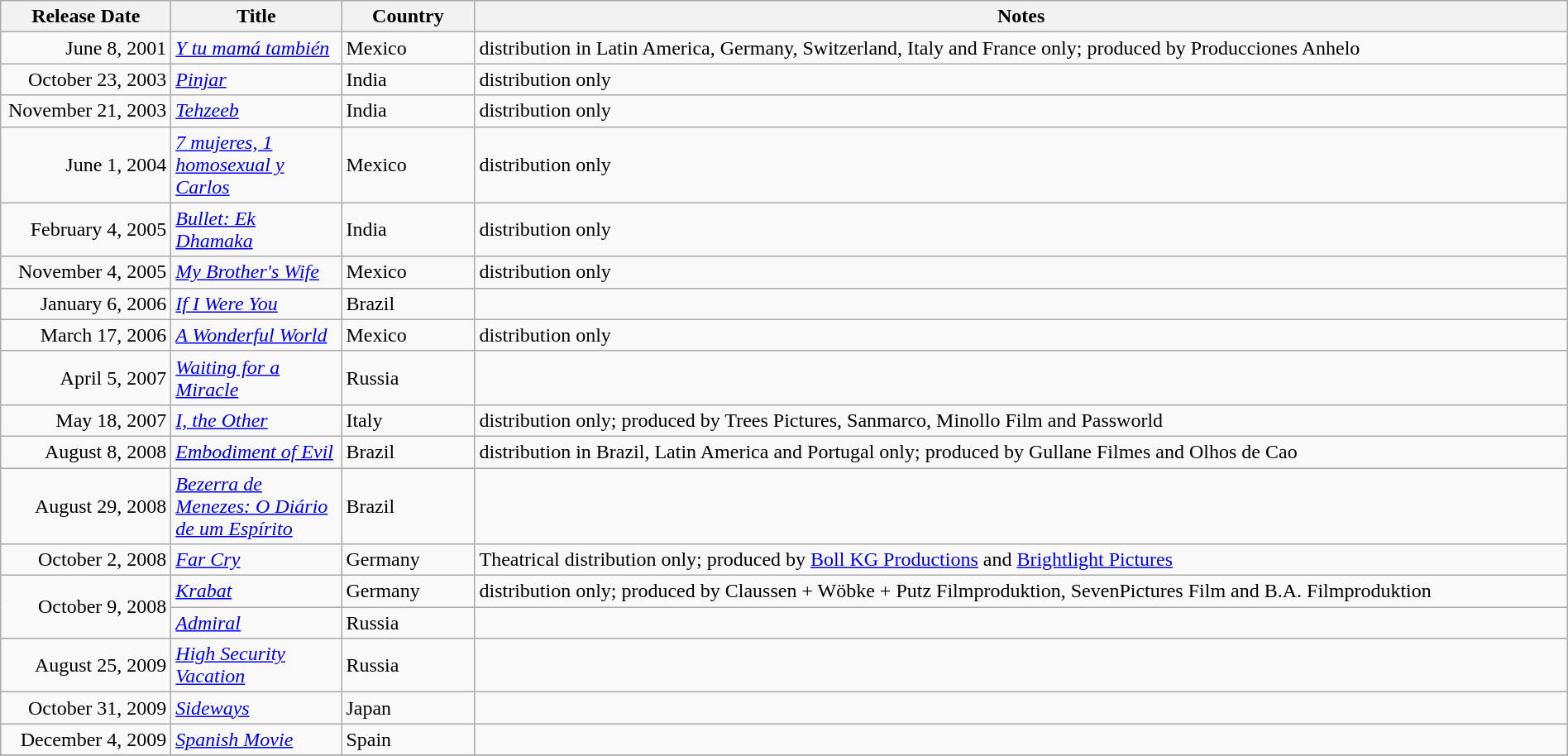<table class="wikitable sortable" style="width:100%;">
<tr>
<th scope="col" style=width:130px;">Release Date</th>
<th scope="col" style=width:130px;">Title</th>
<th scope="col" style=width:100px;">Country</th>
<th>Notes</th>
</tr>
<tr>
<td style="text-align:right;">June 8, 2001</td>
<td><em><a href='#'>Y tu mamá también</a></em></td>
<td>Mexico</td>
<td>distribution in Latin America, Germany, Switzerland, Italy and France only; produced by Producciones Anhelo</td>
</tr>
<tr>
<td style="text-align:right;">October 23, 2003</td>
<td><em><a href='#'>Pinjar</a></em></td>
<td>India</td>
<td>distribution only</td>
</tr>
<tr>
<td style="text-align:right;">November 21, 2003</td>
<td><em><a href='#'>Tehzeeb</a></em></td>
<td>India</td>
<td>distribution only</td>
</tr>
<tr>
<td style="text-align:right;">June 1, 2004</td>
<td><em><a href='#'>7 mujeres, 1 homosexual y Carlos</a></em></td>
<td>Mexico</td>
<td>distribution only</td>
</tr>
<tr>
<td style="text-align:right;">February 4, 2005</td>
<td><em><a href='#'>Bullet: Ek Dhamaka</a></em></td>
<td>India</td>
<td>distribution only</td>
</tr>
<tr>
<td style="text-align:right;">November 4, 2005</td>
<td><em><a href='#'>My Brother's Wife</a></em></td>
<td>Mexico</td>
<td>distribution only</td>
</tr>
<tr>
<td style="text-align:right;">January 6, 2006</td>
<td><em><a href='#'>If I Were You</a></em></td>
<td>Brazil</td>
<td></td>
</tr>
<tr>
<td style="text-align:right;">March 17, 2006</td>
<td><em><a href='#'>A Wonderful World</a></em></td>
<td>Mexico</td>
<td>distribution only</td>
</tr>
<tr>
<td style="text-align:right;">April 5, 2007</td>
<td><em><a href='#'>Waiting for a Miracle</a></em></td>
<td>Russia</td>
<td></td>
</tr>
<tr>
<td style="text-align:right;">May 18, 2007</td>
<td><em><a href='#'>I, the Other</a></em></td>
<td>Italy</td>
<td>distribution only; produced by Trees Pictures, Sanmarco, Minollo Film and Passworld</td>
</tr>
<tr>
<td style="text-align:right;">August 8, 2008</td>
<td><em><a href='#'>Embodiment of Evil</a></em></td>
<td>Brazil</td>
<td>distribution in Brazil, Latin America and Portugal only; produced by Gullane Filmes and Olhos de Cao</td>
</tr>
<tr>
<td style="text-align:right;">August 29, 2008</td>
<td><em><a href='#'>Bezerra de Menezes: O Diário de um Espírito</a></em></td>
<td>Brazil</td>
<td></td>
</tr>
<tr>
<td style="text-align:right;">October 2, 2008</td>
<td><em><a href='#'>Far Cry</a></em></td>
<td>Germany</td>
<td>Theatrical distribution only; produced by <a href='#'>Boll KG Productions</a> and <a href='#'>Brightlight Pictures</a></td>
</tr>
<tr>
<td style="text-align:right;" rowspan="2">October 9, 2008</td>
<td><em><a href='#'>Krabat</a></em></td>
<td>Germany</td>
<td>distribution only; produced by Claussen + Wöbke + Putz Filmproduktion, SevenPictures Film and B.A. Filmproduktion</td>
</tr>
<tr>
<td><em><a href='#'>Admiral</a></em></td>
<td>Russia</td>
<td></td>
</tr>
<tr>
<td style="text-align:right;">August 25, 2009</td>
<td><em><a href='#'>High Security Vacation</a></em></td>
<td>Russia</td>
<td></td>
</tr>
<tr>
<td style="text-align:right;">October 31, 2009</td>
<td><em><a href='#'>Sideways</a></em></td>
<td>Japan</td>
<td></td>
</tr>
<tr>
<td style="text-align:right;">December 4, 2009</td>
<td><em><a href='#'>Spanish Movie</a></em></td>
<td>Spain</td>
<td></td>
</tr>
<tr>
</tr>
</table>
